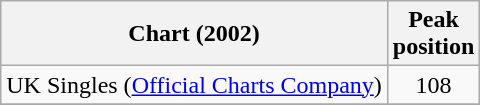<table class="wikitable sortable">
<tr>
<th scope="col">Chart (2002)</th>
<th scope="col">Peak<br>position</th>
</tr>
<tr>
<td>UK Singles (<a href='#'>Official Charts Company</a>)</td>
<td style="text-align:center;">108</td>
</tr>
<tr>
</tr>
<tr>
</tr>
</table>
